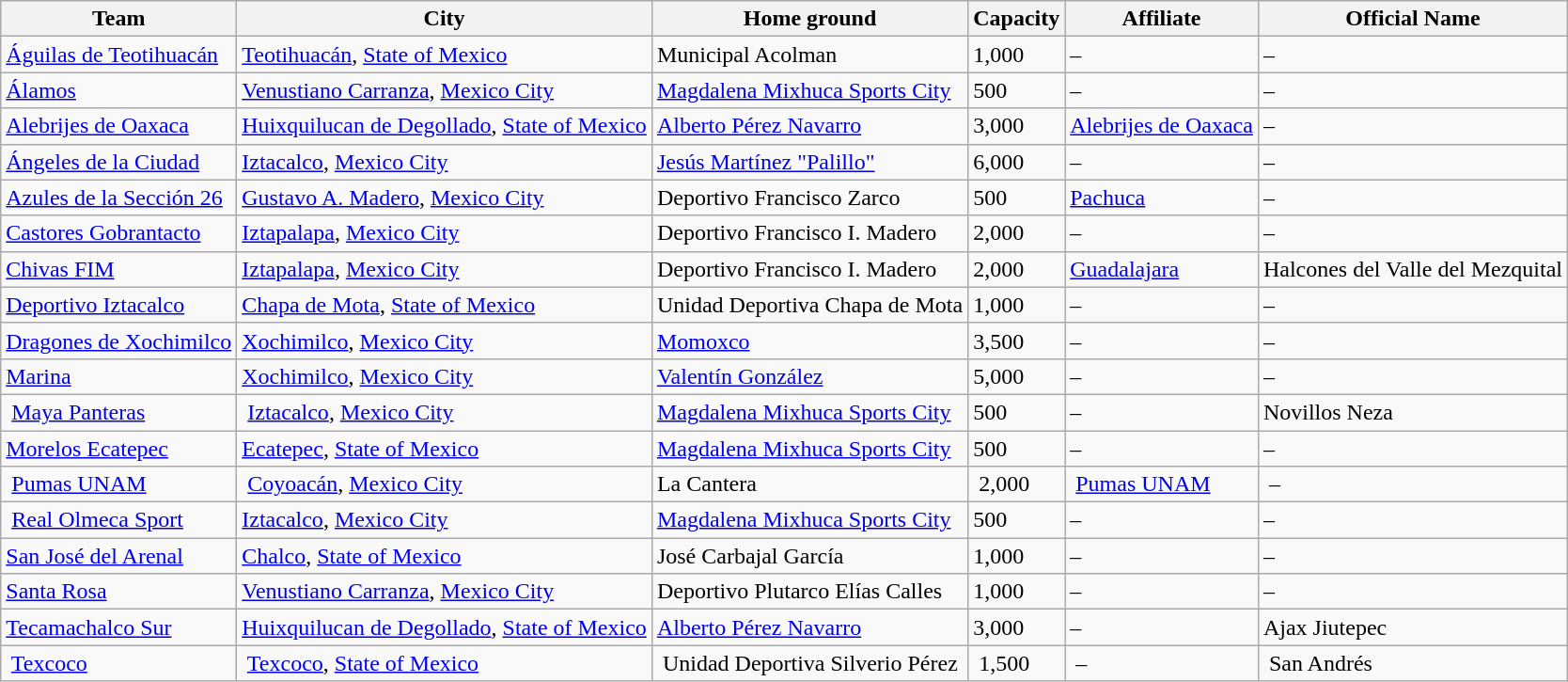<table class="wikitable sortable">
<tr>
<th>Team</th>
<th>City</th>
<th>Home ground</th>
<th>Capacity</th>
<th>Affiliate</th>
<th>Official Name</th>
</tr>
<tr>
<td><a href='#'>Águilas de Teotihuacán</a></td>
<td><a href='#'>Teotihuacán</a>, <a href='#'>State of Mexico</a></td>
<td>Municipal Acolman</td>
<td>1,000</td>
<td>–</td>
<td>–</td>
</tr>
<tr>
<td><a href='#'>Álamos</a></td>
<td><a href='#'>Venustiano Carranza</a>, <a href='#'>Mexico City</a></td>
<td><a href='#'>Magdalena Mixhuca Sports City</a></td>
<td>500</td>
<td>–</td>
<td>–</td>
</tr>
<tr>
<td><a href='#'>Alebrijes de Oaxaca</a></td>
<td><a href='#'>Huixquilucan de Degollado</a>, <a href='#'>State of Mexico</a></td>
<td><a href='#'>Alberto Pérez Navarro</a></td>
<td>3,000</td>
<td><a href='#'>Alebrijes de Oaxaca</a></td>
<td>–</td>
</tr>
<tr>
<td><a href='#'>Ángeles de la Ciudad</a></td>
<td><a href='#'>Iztacalco</a>, <a href='#'>Mexico City</a></td>
<td><a href='#'>Jesús Martínez "Palillo"</a></td>
<td>6,000</td>
<td>–</td>
<td>–</td>
</tr>
<tr>
<td><a href='#'>Azules de la Sección 26</a></td>
<td><a href='#'>Gustavo A. Madero</a>, <a href='#'>Mexico City</a></td>
<td>Deportivo Francisco Zarco</td>
<td>500</td>
<td><a href='#'>Pachuca</a></td>
<td>–</td>
</tr>
<tr>
<td><a href='#'>Castores Gobrantacto</a></td>
<td><a href='#'>Iztapalapa</a>, <a href='#'>Mexico City</a></td>
<td>Deportivo Francisco I. Madero</td>
<td>2,000</td>
<td>–</td>
<td>–</td>
</tr>
<tr>
<td><a href='#'>Chivas FIM</a></td>
<td><a href='#'>Iztapalapa</a>, <a href='#'>Mexico City</a></td>
<td>Deportivo Francisco I. Madero</td>
<td>2,000</td>
<td><a href='#'>Guadalajara</a></td>
<td>Halcones del Valle del Mezquital</td>
</tr>
<tr>
<td><a href='#'>Deportivo Iztacalco</a></td>
<td><a href='#'>Chapa de Mota</a>, <a href='#'>State of Mexico</a></td>
<td>Unidad Deportiva Chapa de Mota</td>
<td>1,000</td>
<td>–</td>
<td>–</td>
</tr>
<tr>
<td><a href='#'>Dragones de Xochimilco</a></td>
<td><a href='#'>Xochimilco</a>, <a href='#'>Mexico City</a></td>
<td><a href='#'>Momoxco</a></td>
<td>3,500</td>
<td>–</td>
<td>–</td>
</tr>
<tr>
<td><a href='#'>Marina</a></td>
<td><a href='#'>Xochimilco</a>, <a href='#'>Mexico City</a></td>
<td><a href='#'>Valentín González</a></td>
<td>5,000</td>
<td>–</td>
<td>–</td>
</tr>
<tr>
<td> <a href='#'>Maya Panteras</a> </td>
<td> <a href='#'>Iztacalco</a>, <a href='#'>Mexico City</a></td>
<td><a href='#'>Magdalena Mixhuca Sports City</a></td>
<td>500</td>
<td>–</td>
<td>Novillos Neza</td>
</tr>
<tr>
<td><a href='#'>Morelos Ecatepec</a></td>
<td><a href='#'>Ecatepec</a>, <a href='#'>State of Mexico</a></td>
<td><a href='#'>Magdalena Mixhuca Sports City</a></td>
<td>500</td>
<td>–</td>
<td>–</td>
</tr>
<tr>
<td> <a href='#'>Pumas UNAM</a> </td>
<td> <a href='#'>Coyoacán</a>, <a href='#'>Mexico City</a> </td>
<td>La Cantera</td>
<td> 2,000</td>
<td> <a href='#'>Pumas UNAM</a></td>
<td> –</td>
</tr>
<tr>
<td> <a href='#'>Real Olmeca Sport</a></td>
<td><a href='#'>Iztacalco</a>, <a href='#'>Mexico City</a></td>
<td><a href='#'>Magdalena Mixhuca Sports City</a></td>
<td>500</td>
<td>–</td>
<td>–</td>
</tr>
<tr>
<td><a href='#'>San José del Arenal</a></td>
<td><a href='#'>Chalco</a>, <a href='#'>State of Mexico</a></td>
<td>José Carbajal García</td>
<td>1,000</td>
<td>–</td>
<td>–</td>
</tr>
<tr>
<td><a href='#'>Santa Rosa</a></td>
<td><a href='#'>Venustiano Carranza</a>, <a href='#'>Mexico City</a></td>
<td>Deportivo Plutarco Elías Calles</td>
<td>1,000</td>
<td>–</td>
<td>–</td>
</tr>
<tr>
<td><a href='#'>Tecamachalco Sur</a></td>
<td><a href='#'>Huixquilucan de Degollado</a>, <a href='#'>State of Mexico</a></td>
<td><a href='#'>Alberto Pérez Navarro</a></td>
<td>3,000</td>
<td>–</td>
<td>Ajax Jiutepec</td>
</tr>
<tr>
<td> <a href='#'>Texcoco</a> </td>
<td> <a href='#'>Texcoco</a>, <a href='#'>State of Mexico</a> </td>
<td> Unidad Deportiva Silverio Pérez</td>
<td> 1,500 </td>
<td> – </td>
<td> San Andrés</td>
</tr>
</table>
